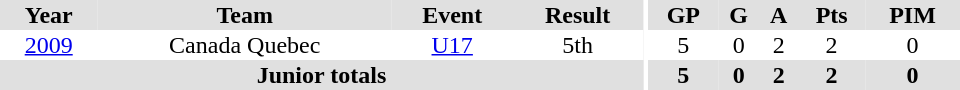<table border="0" cellpadding="1" cellspacing="0" ID="Table3" style="text-align:center; width:40em">
<tr ALIGN="center" bgcolor="#e0e0e0">
<th>Year</th>
<th>Team</th>
<th>Event</th>
<th>Result</th>
<th rowspan="99" bgcolor="#ffffff"></th>
<th>GP</th>
<th>G</th>
<th>A</th>
<th>Pts</th>
<th>PIM</th>
</tr>
<tr>
<td><a href='#'>2009</a></td>
<td>Canada Quebec</td>
<td><a href='#'>U17</a></td>
<td>5th</td>
<td>5</td>
<td>0</td>
<td>2</td>
<td>2</td>
<td>0</td>
</tr>
<tr bgcolor="#e0e0e0">
<th colspan="4">Junior totals</th>
<th>5</th>
<th>0</th>
<th>2</th>
<th>2</th>
<th>0</th>
</tr>
</table>
